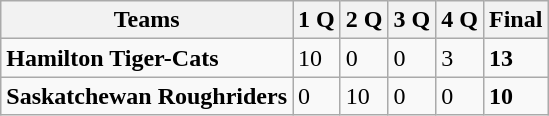<table class="wikitable">
<tr>
<th>Teams</th>
<th>1 Q</th>
<th>2 Q</th>
<th>3 Q</th>
<th>4 Q</th>
<th>Final</th>
</tr>
<tr>
<td><strong>Hamilton Tiger-Cats</strong></td>
<td>10</td>
<td>0</td>
<td>0</td>
<td>3</td>
<td><strong>13</strong></td>
</tr>
<tr>
<td><strong>Saskatchewan Roughriders</strong></td>
<td>0</td>
<td>10</td>
<td>0</td>
<td>0</td>
<td><strong>10</strong></td>
</tr>
</table>
